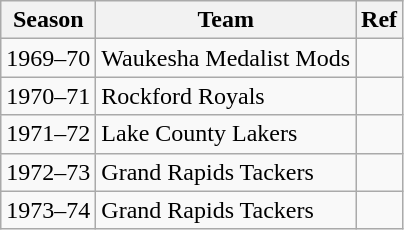<table class="wikitable sortable">
<tr>
<th>Season</th>
<th>Team</th>
<th class="unsortable">Ref</th>
</tr>
<tr>
<td>1969–70</td>
<td>Waukesha Medalist Mods</td>
<td></td>
</tr>
<tr>
<td>1970–71</td>
<td>Rockford Royals</td>
<td></td>
</tr>
<tr>
<td>1971–72</td>
<td>Lake County Lakers</td>
<td></td>
</tr>
<tr>
<td>1972–73</td>
<td>Grand Rapids Tackers</td>
<td></td>
</tr>
<tr>
<td>1973–74</td>
<td>Grand Rapids Tackers</td>
<td></td>
</tr>
</table>
